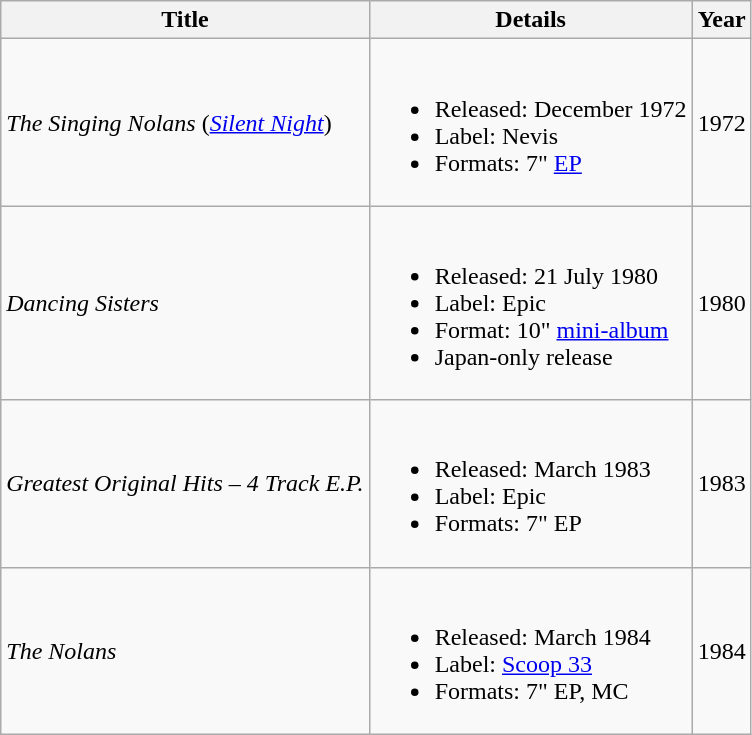<table class="wikitable">
<tr>
<th>Title</th>
<th>Details</th>
<th>Year</th>
</tr>
<tr>
<td><em>The Singing Nolans</em> (<em><a href='#'>Silent Night</a></em>)</td>
<td><br><ul><li>Released: December 1972</li><li>Label: Nevis</li><li>Formats: 7" <a href='#'>EP</a></li></ul></td>
<td>1972</td>
</tr>
<tr>
<td><em>Dancing Sisters</em></td>
<td><br><ul><li>Released: 21 July 1980</li><li>Label: Epic</li><li>Format: 10" <a href='#'>mini-album</a></li><li>Japan-only release</li></ul></td>
<td>1980</td>
</tr>
<tr>
<td><em>Greatest Original Hits – 4 Track E.P.</em></td>
<td><br><ul><li>Released: March 1983</li><li>Label: Epic</li><li>Formats: 7" EP</li></ul></td>
<td>1983</td>
</tr>
<tr>
<td><em>The Nolans</em></td>
<td><br><ul><li>Released: March 1984</li><li>Label: <a href='#'>Scoop 33</a></li><li>Formats: 7" EP, MC</li></ul></td>
<td>1984</td>
</tr>
</table>
